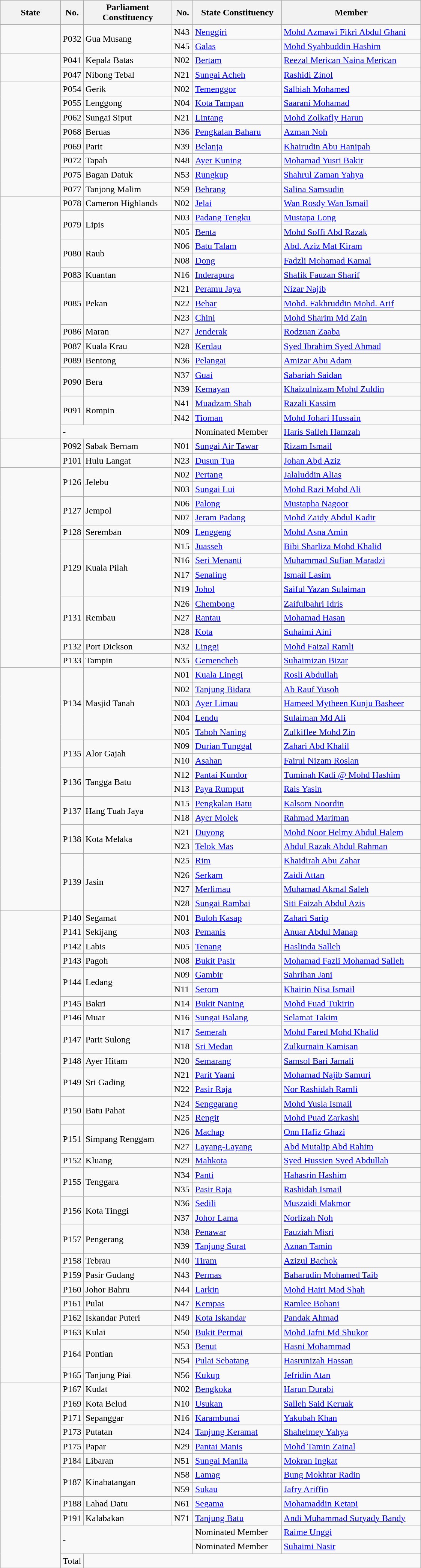<table class="wikitable sortable">
<tr>
<th style="width:100px;">State</th>
<th style="width:30px;">No.</th>
<th style="width:150px;">Parliament Constituency</th>
<th style="width:30px;">No.</th>
<th style="width:150px;">State Constituency</th>
<th style="width:240px;">Member</th>
</tr>
<tr>
<td rowspan="2"></td>
<td rowspan="2">P032</td>
<td rowspan="2">Gua Musang</td>
<td>N43</td>
<td><a href='#'>Nenggiri</a></td>
<td><a href='#'>Mohd Azmawi Fikri Abdul Ghani</a></td>
</tr>
<tr>
<td>N45</td>
<td><a href='#'>Galas</a></td>
<td><a href='#'>Mohd Syahbuddin Hashim</a></td>
</tr>
<tr>
<td rowspan="2"></td>
<td>P041</td>
<td>Kepala Batas</td>
<td>N02</td>
<td><a href='#'>Bertam</a></td>
<td><a href='#'>Reezal Merican Naina Merican</a></td>
</tr>
<tr>
<td>P047</td>
<td>Nibong Tebal</td>
<td>N21</td>
<td><a href='#'>Sungai Acheh</a></td>
<td><a href='#'>Rashidi Zinol</a></td>
</tr>
<tr>
<td rowspan="8"></td>
<td>P054</td>
<td>Gerik</td>
<td>N02</td>
<td><a href='#'>Temenggor</a></td>
<td><a href='#'>Salbiah Mohamed</a></td>
</tr>
<tr>
<td>P055</td>
<td>Lenggong</td>
<td>N04</td>
<td><a href='#'>Kota Tampan</a></td>
<td><a href='#'>Saarani Mohamad</a></td>
</tr>
<tr>
<td>P062</td>
<td>Sungai Siput</td>
<td>N21</td>
<td><a href='#'>Lintang</a></td>
<td><a href='#'>Mohd Zolkafly Harun</a></td>
</tr>
<tr>
<td>P068</td>
<td>Beruas</td>
<td>N36</td>
<td><a href='#'>Pengkalan Baharu</a></td>
<td><a href='#'>Azman Noh</a></td>
</tr>
<tr>
<td>P069</td>
<td>Parit</td>
<td>N39</td>
<td><a href='#'>Belanja</a></td>
<td><a href='#'>Khairudin Abu Hanipah</a></td>
</tr>
<tr>
<td>P072</td>
<td>Tapah</td>
<td>N48</td>
<td><a href='#'>Ayer Kuning</a></td>
<td><a href='#'>Mohamad Yusri Bakir</a></td>
</tr>
<tr>
<td>P075</td>
<td>Bagan Datuk</td>
<td>N53</td>
<td><a href='#'>Rungkup</a></td>
<td><a href='#'>Shahrul Zaman Yahya</a></td>
</tr>
<tr>
<td>P077</td>
<td>Tanjong Malim</td>
<td>N59</td>
<td><a href='#'>Behrang</a></td>
<td><a href='#'>Salina Samsudin</a></td>
</tr>
<tr>
<td rowspan="17"></td>
<td>P078</td>
<td>Cameron Highlands</td>
<td>N02</td>
<td><a href='#'>Jelai</a></td>
<td><a href='#'>Wan Rosdy Wan Ismail</a></td>
</tr>
<tr>
<td rowspan="2">P079</td>
<td rowspan="2">Lipis</td>
<td>N03</td>
<td><a href='#'>Padang Tengku</a></td>
<td><a href='#'>Mustapa Long</a></td>
</tr>
<tr>
<td>N05</td>
<td><a href='#'>Benta</a></td>
<td><a href='#'>Mohd Soffi Abd Razak</a></td>
</tr>
<tr>
<td rowspan="2">P080</td>
<td rowspan="2">Raub</td>
<td>N06</td>
<td><a href='#'>Batu Talam</a></td>
<td><a href='#'>Abd. Aziz Mat Kiram</a></td>
</tr>
<tr>
<td>N08</td>
<td><a href='#'>Dong</a></td>
<td><a href='#'>Fadzli Mohamad Kamal</a></td>
</tr>
<tr>
<td>P083</td>
<td>Kuantan</td>
<td>N16</td>
<td><a href='#'>Inderapura</a></td>
<td><a href='#'>Shafik Fauzan Sharif</a></td>
</tr>
<tr>
<td rowspan="3">P085</td>
<td rowspan="3">Pekan</td>
<td>N21</td>
<td><a href='#'>Peramu Jaya</a></td>
<td><a href='#'>Nizar Najib</a></td>
</tr>
<tr>
<td>N22</td>
<td><a href='#'>Bebar</a></td>
<td><a href='#'>Mohd. Fakhruddin Mohd. Arif</a></td>
</tr>
<tr>
<td>N23</td>
<td><a href='#'>Chini</a></td>
<td><a href='#'>Mohd Sharim Md Zain</a></td>
</tr>
<tr>
<td>P086</td>
<td>Maran</td>
<td>N27</td>
<td><a href='#'>Jenderak</a></td>
<td><a href='#'>Rodzuan Zaaba</a></td>
</tr>
<tr>
<td>P087</td>
<td>Kuala Krau</td>
<td>N28</td>
<td><a href='#'>Kerdau</a></td>
<td><a href='#'>Syed Ibrahim Syed Ahmad</a></td>
</tr>
<tr>
<td>P089</td>
<td>Bentong</td>
<td>N36</td>
<td><a href='#'>Pelangai</a></td>
<td><a href='#'>Amizar Abu Adam</a></td>
</tr>
<tr>
<td rowspan="2">P090</td>
<td rowspan="2">Bera</td>
<td>N37</td>
<td><a href='#'>Guai</a></td>
<td><a href='#'>Sabariah Saidan</a></td>
</tr>
<tr>
<td>N39</td>
<td><a href='#'>Kemayan</a></td>
<td><a href='#'>Khaizulnizam Mohd Zuldin</a></td>
</tr>
<tr>
<td rowspan="2">P091</td>
<td rowspan="2">Rompin</td>
<td>N41</td>
<td><a href='#'>Muadzam Shah</a></td>
<td><a href='#'>Razali Kassim</a></td>
</tr>
<tr>
<td>N42</td>
<td><a href='#'>Tioman</a></td>
<td><a href='#'>Mohd Johari Hussain</a></td>
</tr>
<tr>
<td colspan="3" rowspan="1">-</td>
<td>Nominated Member</td>
<td><a href='#'>Haris Salleh Hamzah</a></td>
</tr>
<tr>
<td rowspan="2"></td>
<td>P092</td>
<td>Sabak Bernam</td>
<td>N01</td>
<td><a href='#'>Sungai Air Tawar</a></td>
<td><a href='#'>Rizam Ismail</a></td>
</tr>
<tr>
<td>P101</td>
<td>Hulu Langat</td>
<td>N23</td>
<td><a href='#'>Dusun Tua</a></td>
<td><a href='#'>Johan Abd Aziz</a></td>
</tr>
<tr>
<td rowspan="14"></td>
<td rowspan="2">P126</td>
<td rowspan="2">Jelebu</td>
<td>N02</td>
<td><a href='#'>Pertang</a></td>
<td><a href='#'>Jalaluddin Alias</a></td>
</tr>
<tr>
<td>N03</td>
<td><a href='#'>Sungai Lui</a></td>
<td><a href='#'>Mohd Razi Mohd Ali</a></td>
</tr>
<tr>
<td rowspan="2">P127</td>
<td rowspan="2">Jempol</td>
<td>N06</td>
<td><a href='#'>Palong</a></td>
<td><a href='#'>Mustapha Nagoor</a></td>
</tr>
<tr>
<td>N07</td>
<td><a href='#'>Jeram Padang</a></td>
<td><a href='#'>Mohd Zaidy Abdul Kadir</a></td>
</tr>
<tr>
<td>P128</td>
<td>Seremban</td>
<td>N09</td>
<td><a href='#'>Lenggeng</a></td>
<td><a href='#'>Mohd Asna Amin</a></td>
</tr>
<tr>
<td rowspan="4">P129</td>
<td rowspan="4">Kuala Pilah</td>
<td>N15</td>
<td><a href='#'>Juasseh</a></td>
<td><a href='#'>Bibi Sharliza Mohd Khalid</a></td>
</tr>
<tr>
<td>N16</td>
<td><a href='#'>Seri Menanti</a></td>
<td><a href='#'>Muhammad Sufian Maradzi</a></td>
</tr>
<tr>
<td>N17</td>
<td><a href='#'>Senaling</a></td>
<td><a href='#'>Ismail Lasim</a></td>
</tr>
<tr>
<td>N19</td>
<td><a href='#'>Johol</a></td>
<td><a href='#'>Saiful Yazan Sulaiman</a></td>
</tr>
<tr>
<td rowspan="3">P131</td>
<td rowspan="3">Rembau</td>
<td>N26</td>
<td><a href='#'>Chembong</a></td>
<td><a href='#'>Zaifulbahri Idris</a></td>
</tr>
<tr>
<td>N27</td>
<td><a href='#'>Rantau</a></td>
<td><a href='#'>Mohamad Hasan</a></td>
</tr>
<tr>
<td>N28</td>
<td><a href='#'>Kota</a></td>
<td><a href='#'>Suhaimi Aini</a></td>
</tr>
<tr>
<td>P132</td>
<td>Port Dickson</td>
<td>N32</td>
<td><a href='#'>Linggi</a></td>
<td><a href='#'>Mohd Faizal Ramli</a></td>
</tr>
<tr>
<td>P133</td>
<td>Tampin</td>
<td>N35</td>
<td><a href='#'>Gemencheh</a></td>
<td><a href='#'>Suhaimizan Bizar</a></td>
</tr>
<tr>
<td rowspan="17"></td>
<td rowspan="5">P134</td>
<td rowspan="5">Masjid Tanah</td>
<td>N01</td>
<td><a href='#'>Kuala Linggi</a></td>
<td><a href='#'>Rosli Abdullah</a></td>
</tr>
<tr>
<td>N02</td>
<td><a href='#'>Tanjung Bidara</a></td>
<td><a href='#'>Ab Rauf Yusoh</a></td>
</tr>
<tr>
<td>N03</td>
<td><a href='#'>Ayer Limau</a></td>
<td><a href='#'>Hameed Mytheen Kunju Basheer</a></td>
</tr>
<tr>
<td>N04</td>
<td><a href='#'>Lendu</a></td>
<td><a href='#'>Sulaiman Md Ali</a></td>
</tr>
<tr>
<td>N05</td>
<td><a href='#'>Taboh Naning</a></td>
<td><a href='#'>Zulkiflee Mohd Zin</a></td>
</tr>
<tr>
<td rowspan="2">P135</td>
<td rowspan="2">Alor Gajah</td>
<td>N09</td>
<td><a href='#'>Durian Tunggal</a></td>
<td><a href='#'>Zahari Abd Khalil</a></td>
</tr>
<tr>
<td>N10</td>
<td><a href='#'>Asahan</a></td>
<td><a href='#'>Fairul Nizam Roslan</a></td>
</tr>
<tr>
<td rowspan="2">P136</td>
<td rowspan="2">Tangga Batu</td>
<td>N12</td>
<td><a href='#'>Pantai Kundor</a></td>
<td><a href='#'>Tuminah Kadi @ Mohd Hashim</a></td>
</tr>
<tr>
<td>N13</td>
<td><a href='#'>Paya Rumput</a></td>
<td><a href='#'>Rais Yasin</a></td>
</tr>
<tr>
<td rowspan="2">P137</td>
<td rowspan="2">Hang Tuah Jaya</td>
<td>N15</td>
<td><a href='#'>Pengkalan Batu</a></td>
<td><a href='#'>Kalsom Noordin</a></td>
</tr>
<tr>
<td>N18</td>
<td><a href='#'>Ayer Molek</a></td>
<td><a href='#'>Rahmad Mariman</a></td>
</tr>
<tr>
<td rowspan="2">P138</td>
<td rowspan="2">Kota Melaka</td>
<td>N21</td>
<td><a href='#'>Duyong</a></td>
<td><a href='#'>Mohd Noor Helmy Abdul Halem</a></td>
</tr>
<tr>
<td>N23</td>
<td><a href='#'>Telok Mas</a></td>
<td><a href='#'>Abdul Razak Abdul Rahman</a></td>
</tr>
<tr>
<td rowspan="4">P139</td>
<td rowspan="4">Jasin</td>
<td>N25</td>
<td><a href='#'>Rim</a></td>
<td><a href='#'>Khaidirah Abu Zahar</a></td>
</tr>
<tr>
<td>N26</td>
<td><a href='#'>Serkam</a></td>
<td><a href='#'>Zaidi Attan</a></td>
</tr>
<tr>
<td>N27</td>
<td><a href='#'>Merlimau</a></td>
<td><a href='#'>Muhamad Akmal Saleh</a></td>
</tr>
<tr>
<td>N28</td>
<td><a href='#'>Sungai Rambai</a></td>
<td><a href='#'>Siti Faizah Abdul Azis</a></td>
</tr>
<tr>
<td rowspan="33"></td>
<td>P140</td>
<td>Segamat</td>
<td>N01</td>
<td><a href='#'>Buloh Kasap</a></td>
<td><a href='#'>Zahari Sarip</a></td>
</tr>
<tr>
<td>P141</td>
<td>Sekijang</td>
<td>N03</td>
<td><a href='#'>Pemanis</a></td>
<td><a href='#'>Anuar Abdul Manap</a></td>
</tr>
<tr>
<td>P142</td>
<td>Labis</td>
<td>N05</td>
<td><a href='#'>Tenang</a></td>
<td><a href='#'>Haslinda Salleh</a></td>
</tr>
<tr>
<td>P143</td>
<td>Pagoh</td>
<td>N08</td>
<td><a href='#'>Bukit Pasir</a></td>
<td><a href='#'>Mohamad Fazli Mohamad Salleh</a></td>
</tr>
<tr>
<td rowspan="2">P144</td>
<td rowspan="2">Ledang</td>
<td>N09</td>
<td><a href='#'>Gambir</a></td>
<td><a href='#'>Sahrihan Jani</a></td>
</tr>
<tr>
<td>N11</td>
<td><a href='#'>Serom</a></td>
<td><a href='#'>Khairin Nisa Ismail</a></td>
</tr>
<tr>
<td>P145</td>
<td>Bakri</td>
<td>N14</td>
<td><a href='#'>Bukit Naning</a></td>
<td><a href='#'>Mohd Fuad Tukirin</a></td>
</tr>
<tr>
<td>P146</td>
<td>Muar</td>
<td>N16</td>
<td><a href='#'>Sungai Balang</a></td>
<td><a href='#'>Selamat Takim</a></td>
</tr>
<tr>
<td rowspan="2">P147</td>
<td rowspan="2">Parit Sulong</td>
<td>N17</td>
<td><a href='#'>Semerah</a></td>
<td><a href='#'>Mohd Fared Mohd Khalid</a></td>
</tr>
<tr>
<td>N18</td>
<td><a href='#'>Sri Medan</a></td>
<td><a href='#'>Zulkurnain Kamisan</a></td>
</tr>
<tr>
<td>P148</td>
<td>Ayer Hitam</td>
<td>N20</td>
<td><a href='#'>Semarang</a></td>
<td><a href='#'>Samsol Bari Jamali</a></td>
</tr>
<tr>
<td rowspan="2">P149</td>
<td rowspan="2">Sri Gading</td>
<td>N21</td>
<td><a href='#'>Parit Yaani</a></td>
<td><a href='#'>Mohamad Najib Samuri</a></td>
</tr>
<tr>
<td>N22</td>
<td><a href='#'>Pasir Raja</a></td>
<td><a href='#'>Nor Rashidah Ramli</a></td>
</tr>
<tr>
<td rowspan="2">P150</td>
<td rowspan="2">Batu Pahat</td>
<td>N24</td>
<td><a href='#'>Senggarang</a></td>
<td><a href='#'>Mohd Yusla Ismail</a></td>
</tr>
<tr>
<td>N25</td>
<td><a href='#'>Rengit</a></td>
<td><a href='#'>Mohd Puad Zarkashi</a></td>
</tr>
<tr>
<td rowspan="2">P151</td>
<td rowspan="2">Simpang Renggam</td>
<td>N26</td>
<td><a href='#'>Machap</a></td>
<td><a href='#'>Onn Hafiz Ghazi</a></td>
</tr>
<tr>
<td>N27</td>
<td><a href='#'>Layang-Layang</a></td>
<td><a href='#'>Abd Mutalip Abd Rahim</a></td>
</tr>
<tr>
<td>P152</td>
<td>Kluang</td>
<td>N29</td>
<td><a href='#'>Mahkota</a></td>
<td><a href='#'>Syed Hussien Syed Abdullah</a></td>
</tr>
<tr>
<td rowspan="2">P155</td>
<td rowspan="2">Tenggara</td>
<td>N34</td>
<td><a href='#'>Panti</a></td>
<td><a href='#'>Hahasrin Hashim</a></td>
</tr>
<tr>
<td>N35</td>
<td><a href='#'>Pasir Raja</a></td>
<td><a href='#'>Rashidah Ismail</a></td>
</tr>
<tr>
<td rowspan="2">P156</td>
<td rowspan="2">Kota Tinggi</td>
<td>N36</td>
<td><a href='#'>Sedili</a></td>
<td><a href='#'>Muszaidi Makmor</a></td>
</tr>
<tr>
<td>N37</td>
<td><a href='#'>Johor Lama</a></td>
<td><a href='#'>Norlizah Noh</a></td>
</tr>
<tr>
<td rowspan="2">P157</td>
<td rowspan="2">Pengerang</td>
<td>N38</td>
<td><a href='#'>Penawar</a></td>
<td><a href='#'>Fauziah Misri</a></td>
</tr>
<tr>
<td>N39</td>
<td><a href='#'>Tanjung Surat</a></td>
<td><a href='#'>Aznan Tamin</a></td>
</tr>
<tr>
<td>P158</td>
<td>Tebrau</td>
<td>N40</td>
<td><a href='#'>Tiram</a></td>
<td><a href='#'>Azizul Bachok</a></td>
</tr>
<tr>
<td>P159</td>
<td>Pasir Gudang</td>
<td>N43</td>
<td><a href='#'>Permas</a></td>
<td><a href='#'>Baharudin Mohamed Taib</a></td>
</tr>
<tr>
<td>P160</td>
<td>Johor Bahru</td>
<td>N44</td>
<td><a href='#'>Larkin</a></td>
<td><a href='#'>Mohd Hairi Mad Shah</a></td>
</tr>
<tr>
<td>P161</td>
<td>Pulai</td>
<td>N47</td>
<td><a href='#'>Kempas</a></td>
<td><a href='#'>Ramlee Bohani</a></td>
</tr>
<tr>
<td>P162</td>
<td>Iskandar Puteri</td>
<td>N49</td>
<td><a href='#'>Kota Iskandar</a></td>
<td><a href='#'>Pandak Ahmad</a></td>
</tr>
<tr>
<td>P163</td>
<td>Kulai</td>
<td>N50</td>
<td><a href='#'>Bukit Permai</a></td>
<td><a href='#'>Mohd Jafni Md Shukor</a></td>
</tr>
<tr>
<td rowspan="2">P164</td>
<td rowspan="2">Pontian</td>
<td>N53</td>
<td><a href='#'>Benut</a></td>
<td><a href='#'>Hasni Mohammad</a></td>
</tr>
<tr>
<td>N54</td>
<td><a href='#'>Pulai Sebatang</a></td>
<td><a href='#'>Hasrunizah Hassan</a></td>
</tr>
<tr>
<td>P165</td>
<td>Tanjung Piai</td>
<td>N56</td>
<td><a href='#'>Kukup</a></td>
<td><a href='#'>Jefridin Atan</a></td>
</tr>
<tr>
<td rowspan="13"></td>
<td>P167</td>
<td>Kudat</td>
<td>N02</td>
<td><a href='#'>Bengkoka</a></td>
<td><a href='#'>Harun Durabi</a></td>
</tr>
<tr>
<td>P169</td>
<td>Kota Belud</td>
<td>N10</td>
<td><a href='#'>Usukan</a></td>
<td><a href='#'>Salleh Said Keruak</a></td>
</tr>
<tr>
<td>P171</td>
<td>Sepanggar</td>
<td>N16</td>
<td><a href='#'>Karambunai</a></td>
<td><a href='#'>Yakubah Khan</a></td>
</tr>
<tr>
<td>P173</td>
<td>Putatan</td>
<td>N24</td>
<td><a href='#'>Tanjung Keramat</a></td>
<td><a href='#'>Shahelmey Yahya</a></td>
</tr>
<tr>
<td>P175</td>
<td>Papar</td>
<td>N29</td>
<td><a href='#'>Pantai Manis</a></td>
<td><a href='#'>Mohd Tamin Zainal</a></td>
</tr>
<tr>
<td>P184</td>
<td>Libaran</td>
<td>N51</td>
<td><a href='#'>Sungai Manila</a></td>
<td><a href='#'>Mokran Ingkat</a></td>
</tr>
<tr>
<td rowspan="2">P187</td>
<td rowspan="2">Kinabatangan</td>
<td>N58</td>
<td><a href='#'>Lamag</a></td>
<td><a href='#'>Bung Mokhtar Radin</a></td>
</tr>
<tr>
<td>N59</td>
<td><a href='#'>Sukau</a></td>
<td><a href='#'>Jafry Ariffin</a></td>
</tr>
<tr>
<td>P188</td>
<td>Lahad Datu</td>
<td>N61</td>
<td><a href='#'>Segama</a></td>
<td><a href='#'>Mohamaddin Ketapi</a></td>
</tr>
<tr>
<td>P191</td>
<td>Kalabakan</td>
<td>N71</td>
<td><a href='#'>Tanjung Batu</a></td>
<td><a href='#'>Andi Muhammad Suryady Bandy</a></td>
</tr>
<tr>
<td colspan="3" rowspan="2">-</td>
<td>Nominated Member</td>
<td><a href='#'>Raime Unggi</a></td>
</tr>
<tr>
<td>Nominated Member</td>
<td><a href='#'>Suhaimi Nasir</a></td>
</tr>
<tr>
<td>Total</td>
<td colspan="5"></td>
</tr>
</table>
